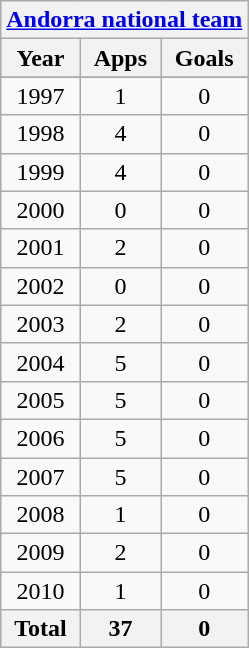<table class="wikitable" style="text-align:center">
<tr>
<th colspan=3><a href='#'>Andorra national team</a></th>
</tr>
<tr>
<th>Year</th>
<th>Apps</th>
<th>Goals</th>
</tr>
<tr>
</tr>
<tr>
<td>1997</td>
<td>1</td>
<td>0</td>
</tr>
<tr>
<td>1998</td>
<td>4</td>
<td>0</td>
</tr>
<tr>
<td>1999</td>
<td>4</td>
<td>0</td>
</tr>
<tr>
<td>2000</td>
<td>0</td>
<td>0</td>
</tr>
<tr>
<td>2001</td>
<td>2</td>
<td>0</td>
</tr>
<tr>
<td>2002</td>
<td>0</td>
<td>0</td>
</tr>
<tr>
<td>2003</td>
<td>2</td>
<td>0</td>
</tr>
<tr>
<td>2004</td>
<td>5</td>
<td>0</td>
</tr>
<tr>
<td>2005</td>
<td>5</td>
<td>0</td>
</tr>
<tr>
<td>2006</td>
<td>5</td>
<td>0</td>
</tr>
<tr>
<td>2007</td>
<td>5</td>
<td>0</td>
</tr>
<tr>
<td>2008</td>
<td>1</td>
<td>0</td>
</tr>
<tr>
<td>2009</td>
<td>2</td>
<td>0</td>
</tr>
<tr>
<td>2010</td>
<td>1</td>
<td>0</td>
</tr>
<tr>
<th>Total</th>
<th>37</th>
<th>0</th>
</tr>
</table>
